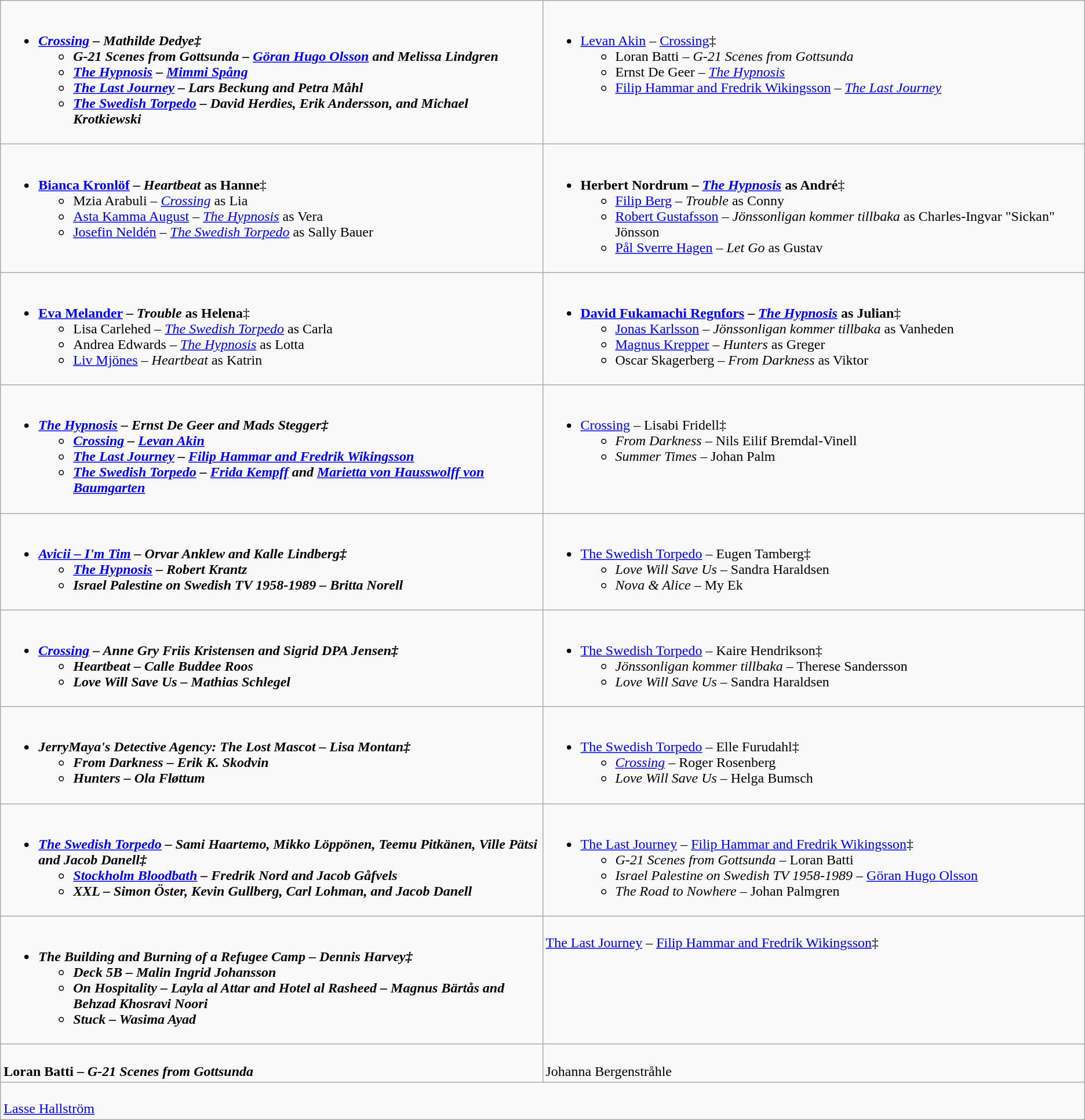<table class="wikitable">
<tr>
<td style="width:50%" valign="top"><br><ul><li><strong><em><a href='#'>Crossing</a><em> – Mathilde Dedye<strong>‡<ul><li></em>G-21 Scenes from Gottsunda<em> – <a href='#'>Göran Hugo Olsson</a> and Melissa Lindgren</li><li></em><a href='#'>The Hypnosis</a><em> – <a href='#'>Mimmi Spång</a></li><li></em><a href='#'>The Last Journey</a><em> – Lars Beckung and Petra Måhl</li><li></em><a href='#'>The Swedish Torpedo</a><em> – David Herdies, Erik Andersson, and Michael Krotkiewski</li></ul></li></ul></td>
<td style="width:50%" valign="top"><br><ul><li></strong><a href='#'>Levan Akin</a> – </em><a href='#'>Crossing</a></em></strong>‡<ul><li>Loran Batti – <em>G-21 Scenes from Gottsunda</em></li><li>Ernst De Geer – <em><a href='#'>The Hypnosis</a></em></li><li><a href='#'>Filip Hammar and Fredrik Wikingsson</a> – <em><a href='#'>The Last Journey</a></em></li></ul></li></ul></td>
</tr>
<tr>
<td style="width:50%" valign="top"><br><ul><li><strong><a href='#'>Bianca Kronlöf</a> – <em>Heartbeat</em> as Hanne</strong>‡<ul><li>Mzia Arabuli – <em><a href='#'>Crossing</a></em> as Lia</li><li><a href='#'>Asta Kamma August</a> – <em><a href='#'>The Hypnosis</a></em> as Vera</li><li><a href='#'>Josefin Neldén</a> – <em><a href='#'>The Swedish Torpedo</a></em> as Sally Bauer</li></ul></li></ul></td>
<td style="width:50%" valign="top"><br><ul><li><strong>Herbert Nordrum – <em><a href='#'>The Hypnosis</a></em> as André</strong>‡<ul><li><a href='#'>Filip Berg</a> – <em>Trouble</em> as Conny</li><li><a href='#'>Robert Gustafsson</a> – <em>Jönssonligan kommer tillbaka</em> as Charles-Ingvar "Sickan" Jönsson</li><li><a href='#'>Pål Sverre Hagen</a> – <em>Let Go</em> as Gustav</li></ul></li></ul></td>
</tr>
<tr>
<td style="width:50%" valign="top"><br><ul><li><strong><a href='#'>Eva Melander</a> – <em>Trouble</em> as Helena</strong>‡<ul><li>Lisa Carlehed – <em><a href='#'>The Swedish Torpedo</a></em> as Carla</li><li>Andrea Edwards – <em><a href='#'>The Hypnosis</a></em> as Lotta</li><li><a href='#'>Liv Mjönes</a> – <em>Heartbeat</em> as Katrin</li></ul></li></ul></td>
<td style="width:50%" valign="top"><br><ul><li><strong><a href='#'>David Fukamachi Regnfors</a> – <em><a href='#'>The Hypnosis</a></em> as Julian</strong>‡<ul><li><a href='#'>Jonas Karlsson</a> – <em>Jönssonligan kommer tillbaka</em> as Vanheden</li><li><a href='#'>Magnus Krepper</a> – <em>Hunters</em> as Greger</li><li>Oscar Skagerberg – <em>From Darkness</em> as Viktor</li></ul></li></ul></td>
</tr>
<tr>
<td style="width:50%" valign="top"><br><ul><li><strong><em><a href='#'>The Hypnosis</a><em> – Ernst De Geer and Mads Stegger<strong>‡<ul><li></em><a href='#'>Crossing</a><em> – <a href='#'>Levan Akin</a></li><li></em><a href='#'>The Last Journey</a><em> – <a href='#'>Filip Hammar and Fredrik Wikingsson</a></li><li></em><a href='#'>The Swedish Torpedo</a><em> – <a href='#'>Frida Kempff</a> and <a href='#'>Marietta von Hausswolff von Baumgarten</a></li></ul></li></ul></td>
<td style="width:50%" valign="top"><br><ul><li></em></strong><a href='#'>Crossing</a></em> – Lisabi Fridell</strong>‡<ul><li><em>From Darkness</em> – Nils Eilif Bremdal-Vinell</li><li><em>Summer Times</em> – Johan Palm</li></ul></li></ul></td>
</tr>
<tr>
<td style="width:50%" valign="top"><br><ul><li><strong><em><a href='#'>Avicii – I'm Tim</a><em> – Orvar Anklew and Kalle Lindberg<strong>‡<ul><li></em><a href='#'>The Hypnosis</a><em> – Robert Krantz</li><li></em>Israel Palestine on Swedish TV 1958-1989<em> – Britta Norell</li></ul></li></ul></td>
<td style="width:50%" valign="top"><br><ul><li></em></strong><a href='#'>The Swedish Torpedo</a></em> – Eugen Tamberg</strong>‡<ul><li><em>Love Will Save Us</em> – Sandra Haraldsen</li><li><em>Nova & Alice</em> – My Ek</li></ul></li></ul></td>
</tr>
<tr>
<td style="width:50%" valign="top"><br><ul><li><strong><em><a href='#'>Crossing</a><em> – Anne Gry Friis Kristensen and Sigrid DPA Jensen<strong>‡<ul><li></em>Heartbeat<em> – Calle Buddee Roos</li><li></em>Love Will Save Us<em> – Mathias Schlegel</li></ul></li></ul></td>
<td style="width:50%" valign="top"><br><ul><li></em></strong><a href='#'>The Swedish Torpedo</a></em> – Kaire Hendrikson</strong>‡<ul><li><em>Jönssonligan kommer tillbaka</em> – Therese Sandersson</li><li><em>Love Will Save Us</em> – Sandra Haraldsen</li></ul></li></ul></td>
</tr>
<tr>
<td style="width:50%" valign="top"><br><ul><li><strong><em>JerryMaya's Detective Agency: The Lost Mascot<em> – Lisa Montan<strong>‡<ul><li></em>From Darkness<em> – Erik K. Skodvin</li><li></em>Hunters<em> – Ola Fløttum</li></ul></li></ul></td>
<td style="width:50%" valign="top"><br><ul><li></em></strong><a href='#'>The Swedish Torpedo</a></em> – Elle Furudahl</strong>‡<ul><li><em><a href='#'>Crossing</a></em> – Roger Rosenberg</li><li><em>Love Will Save Us</em> – Helga Bumsch</li></ul></li></ul></td>
</tr>
<tr>
<td style="width:50%" valign="top"><br><ul><li><strong><em><a href='#'>The Swedish Torpedo</a><em> – Sami Haartemo, Mikko Löppönen, Teemu Pitkänen, Ville Pätsi and Jacob Danell<strong>‡<ul><li></em><a href='#'>Stockholm Bloodbath</a><em> – Fredrik Nord and Jacob Gåfvels</li><li></em>XXL<em> – Simon Öster, Kevin Gullberg, Carl Lohman, and Jacob Danell</li></ul></li></ul></td>
<td style="width:50%" valign="top"><br><ul><li></em></strong><a href='#'>The Last Journey</a></em> – <a href='#'>Filip Hammar and Fredrik Wikingsson</a></strong>‡<ul><li><em>G-21 Scenes from Gottsunda</em> – Loran Batti</li><li><em>Israel Palestine on Swedish TV 1958-1989</em> – <a href='#'>Göran Hugo Olsson</a></li><li><em>The Road to Nowhere</em> – Johan Palmgren</li></ul></li></ul></td>
</tr>
<tr>
<td style="width:50%" valign="top"><br><ul><li><strong><em>The Building and Burning of a Refugee Camp<em> – Dennis Harvey<strong>‡<ul><li></em>Deck 5B<em> – Malin Ingrid Johansson</li><li></em>On Hospitality – Layla al Attar and Hotel al Rasheed<em> – Magnus Bärtås and Behzad Khosravi Noori</li><li></em>Stuck<em> – Wasima Ayad</li></ul></li></ul></td>
<td style="width:50%" valign="top"><br></em></strong><a href='#'>The Last Journey</a></em> – <a href='#'>Filip Hammar and Fredrik Wikingsson</a></strong>‡</td>
</tr>
<tr>
<td style="width:50%" valign="top"><br><strong>Loran Batti – <em>G-21 Scenes from Gottsunda<strong><em></td>
<td style="width:50%" valign="top"><br></strong>Johanna Bergenstråhle<strong></td>
</tr>
<tr>
<td style="width:50%" valign="top" colspan="2"><br></strong><a href='#'>Lasse Hallström</a><strong></td>
</tr>
</table>
